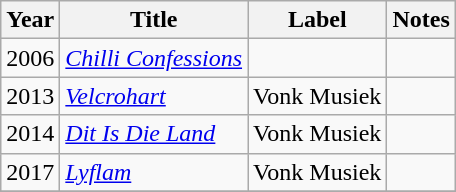<table class="wikitable sortable">
<tr>
<th>Year</th>
<th>Title</th>
<th>Label</th>
<th>Notes</th>
</tr>
<tr>
<td>2006</td>
<td><em><a href='#'>Chilli Confessions</a></em></td>
<td></td>
<td></td>
</tr>
<tr>
<td>2013</td>
<td><em><a href='#'>Velcrohart</a></em></td>
<td>Vonk Musiek</td>
<td></td>
</tr>
<tr>
<td>2014</td>
<td><em><a href='#'>Dit Is Die Land</a></em></td>
<td>Vonk Musiek</td>
<td></td>
</tr>
<tr>
<td>2017</td>
<td><em><a href='#'>Lyflam</a></em></td>
<td>Vonk Musiek</td>
<td></td>
</tr>
<tr>
</tr>
</table>
